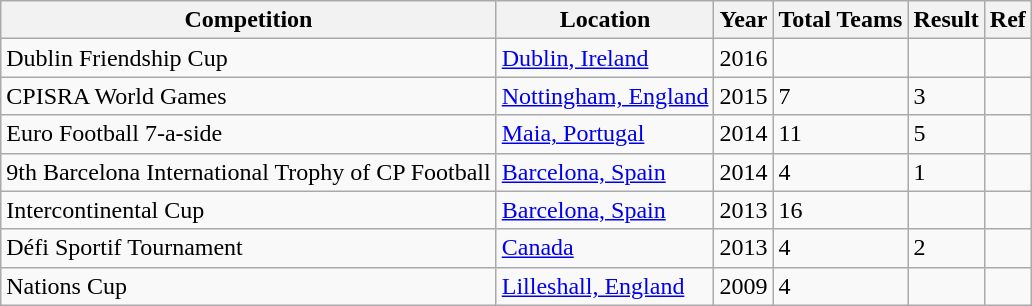<table class="wikitable">
<tr>
<th>Competition</th>
<th>Location</th>
<th>Year</th>
<th>Total Teams</th>
<th>Result</th>
<th>Ref</th>
</tr>
<tr>
<td>Dublin Friendship Cup</td>
<td><a href='#'>Dublin, Ireland</a></td>
<td>2016</td>
<td></td>
<td></td>
<td></td>
</tr>
<tr>
<td>CPISRA World Games</td>
<td><a href='#'>Nottingham, England</a></td>
<td>2015</td>
<td>7</td>
<td>3</td>
<td></td>
</tr>
<tr>
<td>Euro Football 7-a-side</td>
<td><a href='#'>Maia, Portugal</a></td>
<td>2014</td>
<td>11</td>
<td>5</td>
<td></td>
</tr>
<tr>
<td>9th  Barcelona International Trophy of CP Football</td>
<td><a href='#'>Barcelona, Spain</a></td>
<td>2014</td>
<td>4</td>
<td>1</td>
<td></td>
</tr>
<tr>
<td>Intercontinental Cup</td>
<td><a href='#'>Barcelona, Spain</a></td>
<td>2013</td>
<td>16</td>
<td></td>
<td></td>
</tr>
<tr>
<td>Défi Sportif Tournament</td>
<td><a href='#'>Canada</a></td>
<td>2013</td>
<td>4</td>
<td>2</td>
<td></td>
</tr>
<tr>
<td>Nations Cup</td>
<td><a href='#'>Lilleshall, England</a></td>
<td>2009</td>
<td>4</td>
<td></td>
<td></td>
</tr>
</table>
